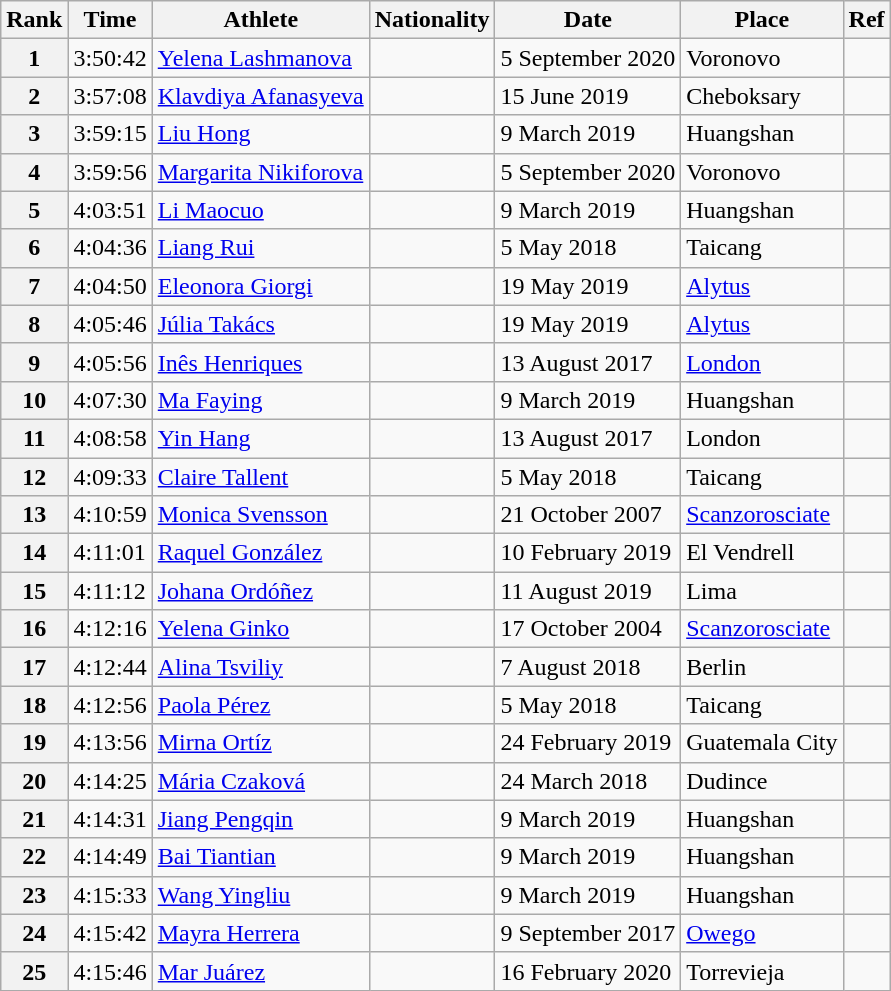<table class="wikitable">
<tr>
<th>Rank</th>
<th>Time</th>
<th>Athlete</th>
<th>Nationality</th>
<th>Date</th>
<th>Place</th>
<th>Ref</th>
</tr>
<tr>
<th>1</th>
<td>3:50:42</td>
<td><a href='#'>Yelena Lashmanova</a></td>
<td></td>
<td>5 September 2020</td>
<td>Voronovo</td>
<td></td>
</tr>
<tr>
<th>2</th>
<td>3:57:08</td>
<td><a href='#'>Klavdiya Afanasyeva</a></td>
<td></td>
<td>15 June 2019</td>
<td>Cheboksary</td>
<td></td>
</tr>
<tr>
<th>3</th>
<td>3:59:15</td>
<td><a href='#'>Liu Hong</a></td>
<td></td>
<td>9 March 2019</td>
<td>Huangshan</td>
<td></td>
</tr>
<tr>
<th>4</th>
<td>3:59:56</td>
<td><a href='#'>Margarita Nikiforova</a></td>
<td></td>
<td>5 September 2020</td>
<td>Voronovo</td>
<td></td>
</tr>
<tr>
<th>5</th>
<td>4:03:51</td>
<td><a href='#'>Li Maocuo</a></td>
<td></td>
<td>9 March 2019</td>
<td>Huangshan</td>
<td></td>
</tr>
<tr>
<th>6</th>
<td>4:04:36</td>
<td><a href='#'>Liang Rui</a></td>
<td></td>
<td>5 May 2018</td>
<td>Taicang</td>
<td></td>
</tr>
<tr>
<th>7</th>
<td>4:04:50</td>
<td><a href='#'>Eleonora Giorgi</a></td>
<td></td>
<td>19 May 2019</td>
<td><a href='#'>Alytus</a></td>
<td></td>
</tr>
<tr>
<th>8</th>
<td>4:05:46</td>
<td><a href='#'>Júlia Takács</a></td>
<td></td>
<td>19 May 2019</td>
<td><a href='#'>Alytus</a></td>
<td></td>
</tr>
<tr>
<th>9</th>
<td>4:05:56</td>
<td><a href='#'>Inês Henriques</a></td>
<td></td>
<td>13 August 2017</td>
<td><a href='#'>London</a></td>
<td></td>
</tr>
<tr>
<th>10</th>
<td>4:07:30</td>
<td><a href='#'>Ma Faying</a></td>
<td></td>
<td>9 March 2019</td>
<td>Huangshan</td>
<td></td>
</tr>
<tr>
<th>11</th>
<td>4:08:58</td>
<td><a href='#'>Yin Hang</a></td>
<td></td>
<td>13 August 2017</td>
<td>London</td>
<td></td>
</tr>
<tr>
<th>12</th>
<td>4:09:33</td>
<td><a href='#'>Claire Tallent</a></td>
<td></td>
<td>5 May 2018</td>
<td>Taicang</td>
<td></td>
</tr>
<tr>
<th>13</th>
<td>4:10:59</td>
<td><a href='#'>Monica Svensson</a></td>
<td></td>
<td>21 October 2007</td>
<td><a href='#'>Scanzorosciate</a></td>
<td></td>
</tr>
<tr>
<th>14</th>
<td>4:11:01</td>
<td><a href='#'>Raquel González</a></td>
<td></td>
<td>10 February 2019</td>
<td>El Vendrell</td>
<td></td>
</tr>
<tr>
<th>15</th>
<td>4:11:12</td>
<td><a href='#'>Johana Ordóñez</a></td>
<td></td>
<td>11 August 2019</td>
<td>Lima</td>
<td></td>
</tr>
<tr>
<th>16</th>
<td>4:12:16</td>
<td><a href='#'>Yelena Ginko</a></td>
<td></td>
<td>17 October 2004</td>
<td><a href='#'>Scanzorosciate</a></td>
<td></td>
</tr>
<tr>
<th>17</th>
<td>4:12:44</td>
<td><a href='#'>Alina Tsviliy</a></td>
<td></td>
<td>7 August 2018</td>
<td>Berlin</td>
<td></td>
</tr>
<tr>
<th>18</th>
<td>4:12:56</td>
<td><a href='#'>Paola Pérez</a></td>
<td></td>
<td>5 May 2018</td>
<td>Taicang</td>
<td></td>
</tr>
<tr>
<th>19</th>
<td>4:13:56</td>
<td><a href='#'>Mirna Ortíz</a></td>
<td></td>
<td>24 February 2019</td>
<td>Guatemala City</td>
<td></td>
</tr>
<tr>
<th>20</th>
<td>4:14:25</td>
<td><a href='#'>Mária Czaková</a></td>
<td></td>
<td>24 March 2018</td>
<td>Dudince</td>
<td></td>
</tr>
<tr>
<th>21</th>
<td>4:14:31</td>
<td><a href='#'>Jiang Pengqin</a></td>
<td></td>
<td>9 March 2019</td>
<td>Huangshan</td>
<td></td>
</tr>
<tr>
<th>22</th>
<td>4:14:49</td>
<td><a href='#'>Bai Tiantian</a></td>
<td></td>
<td>9 March 2019</td>
<td>Huangshan</td>
<td></td>
</tr>
<tr>
<th>23</th>
<td>4:15:33</td>
<td><a href='#'>Wang Yingliu</a></td>
<td></td>
<td>9 March 2019</td>
<td>Huangshan</td>
<td></td>
</tr>
<tr>
<th>24</th>
<td>4:15:42</td>
<td><a href='#'>Mayra Herrera</a></td>
<td></td>
<td>9 September 2017</td>
<td><a href='#'>Owego</a></td>
<td></td>
</tr>
<tr>
<th>25</th>
<td>4:15:46</td>
<td><a href='#'>Mar Juárez</a></td>
<td></td>
<td>16 February 2020</td>
<td>Torrevieja</td>
<td></td>
</tr>
</table>
